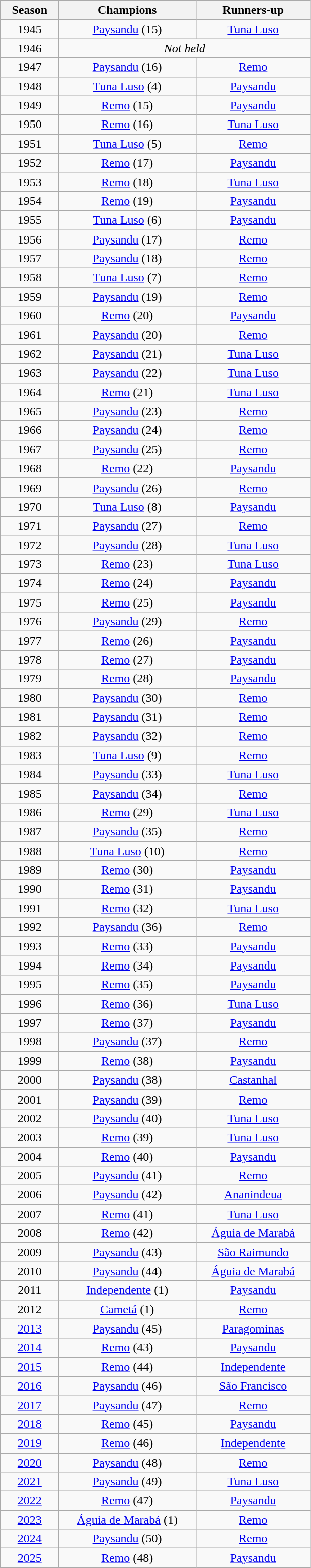<table class="wikitable" style="text-align:center; margin-left:1em;">
<tr>
<th style="width:70px">Season</th>
<th style="width:175px">Champions</th>
<th style="width:145px">Runners-up</th>
</tr>
<tr>
<td>1945</td>
<td><a href='#'>Paysandu</a> (15)</td>
<td><a href='#'>Tuna Luso</a></td>
</tr>
<tr>
<td>1946</td>
<td colspan=2><em>Not held</em></td>
</tr>
<tr>
<td>1947</td>
<td><a href='#'>Paysandu</a> (16)</td>
<td><a href='#'>Remo</a></td>
</tr>
<tr>
<td>1948</td>
<td><a href='#'>Tuna Luso</a> (4)</td>
<td><a href='#'>Paysandu</a></td>
</tr>
<tr>
<td>1949</td>
<td><a href='#'>Remo</a> (15)</td>
<td><a href='#'>Paysandu</a></td>
</tr>
<tr>
<td>1950</td>
<td><a href='#'>Remo</a> (16)</td>
<td><a href='#'>Tuna Luso</a></td>
</tr>
<tr>
<td>1951</td>
<td><a href='#'>Tuna Luso</a> (5)</td>
<td><a href='#'>Remo</a></td>
</tr>
<tr>
<td>1952</td>
<td><a href='#'>Remo</a> (17)</td>
<td><a href='#'>Paysandu</a></td>
</tr>
<tr>
<td>1953</td>
<td><a href='#'>Remo</a> (18)</td>
<td><a href='#'>Tuna Luso</a></td>
</tr>
<tr>
<td>1954</td>
<td><a href='#'>Remo</a> (19)</td>
<td><a href='#'>Paysandu</a></td>
</tr>
<tr>
<td>1955</td>
<td><a href='#'>Tuna Luso</a> (6)</td>
<td><a href='#'>Paysandu</a></td>
</tr>
<tr>
<td>1956</td>
<td><a href='#'>Paysandu</a> (17)</td>
<td><a href='#'>Remo</a></td>
</tr>
<tr>
<td>1957</td>
<td><a href='#'>Paysandu</a> (18)</td>
<td><a href='#'>Remo</a></td>
</tr>
<tr>
<td>1958</td>
<td><a href='#'>Tuna Luso</a> (7)</td>
<td><a href='#'>Remo</a></td>
</tr>
<tr>
<td>1959</td>
<td><a href='#'>Paysandu</a> (19)</td>
<td><a href='#'>Remo</a></td>
</tr>
<tr>
<td>1960</td>
<td><a href='#'>Remo</a> (20)</td>
<td><a href='#'>Paysandu</a></td>
</tr>
<tr>
<td>1961</td>
<td><a href='#'>Paysandu</a> (20)</td>
<td><a href='#'>Remo</a></td>
</tr>
<tr>
<td>1962</td>
<td><a href='#'>Paysandu</a> (21)</td>
<td><a href='#'>Tuna Luso</a></td>
</tr>
<tr>
<td>1963</td>
<td><a href='#'>Paysandu</a> (22)</td>
<td><a href='#'>Tuna Luso</a></td>
</tr>
<tr>
<td>1964</td>
<td><a href='#'>Remo</a> (21)</td>
<td><a href='#'>Tuna Luso</a></td>
</tr>
<tr>
<td>1965</td>
<td><a href='#'>Paysandu</a> (23)</td>
<td><a href='#'>Remo</a></td>
</tr>
<tr>
<td>1966</td>
<td><a href='#'>Paysandu</a> (24)</td>
<td><a href='#'>Remo</a></td>
</tr>
<tr>
<td>1967</td>
<td><a href='#'>Paysandu</a> (25)</td>
<td><a href='#'>Remo</a></td>
</tr>
<tr>
<td>1968</td>
<td><a href='#'>Remo</a> (22)</td>
<td><a href='#'>Paysandu</a></td>
</tr>
<tr>
<td>1969</td>
<td><a href='#'>Paysandu</a> (26)</td>
<td><a href='#'>Remo</a></td>
</tr>
<tr>
<td>1970</td>
<td><a href='#'>Tuna Luso</a> (8)</td>
<td><a href='#'>Paysandu</a></td>
</tr>
<tr>
<td>1971</td>
<td><a href='#'>Paysandu</a> (27)</td>
<td><a href='#'>Remo</a></td>
</tr>
<tr>
<td>1972</td>
<td><a href='#'>Paysandu</a> (28)</td>
<td><a href='#'>Tuna Luso</a></td>
</tr>
<tr>
<td>1973</td>
<td><a href='#'>Remo</a> (23)</td>
<td><a href='#'>Tuna Luso</a></td>
</tr>
<tr>
<td>1974</td>
<td><a href='#'>Remo</a> (24)</td>
<td><a href='#'>Paysandu</a></td>
</tr>
<tr>
<td>1975</td>
<td><a href='#'>Remo</a> (25)</td>
<td><a href='#'>Paysandu</a></td>
</tr>
<tr>
<td>1976</td>
<td><a href='#'>Paysandu</a> (29)</td>
<td><a href='#'>Remo</a></td>
</tr>
<tr>
<td>1977</td>
<td><a href='#'>Remo</a> (26)</td>
<td><a href='#'>Paysandu</a></td>
</tr>
<tr>
<td>1978</td>
<td><a href='#'>Remo</a> (27)</td>
<td><a href='#'>Paysandu</a></td>
</tr>
<tr>
<td>1979</td>
<td><a href='#'>Remo</a> (28)</td>
<td><a href='#'>Paysandu</a></td>
</tr>
<tr>
<td>1980</td>
<td><a href='#'>Paysandu</a> (30)</td>
<td><a href='#'>Remo</a></td>
</tr>
<tr>
<td>1981</td>
<td><a href='#'>Paysandu</a> (31)</td>
<td><a href='#'>Remo</a></td>
</tr>
<tr>
<td>1982</td>
<td><a href='#'>Paysandu</a> (32)</td>
<td><a href='#'>Remo</a></td>
</tr>
<tr>
<td>1983</td>
<td><a href='#'>Tuna Luso</a> (9)</td>
<td><a href='#'>Remo</a></td>
</tr>
<tr>
<td>1984</td>
<td><a href='#'>Paysandu</a> (33)</td>
<td><a href='#'>Tuna Luso</a></td>
</tr>
<tr>
<td>1985</td>
<td><a href='#'>Paysandu</a> (34)</td>
<td><a href='#'>Remo</a></td>
</tr>
<tr>
<td>1986</td>
<td><a href='#'>Remo</a> (29)</td>
<td><a href='#'>Tuna Luso</a></td>
</tr>
<tr>
<td>1987</td>
<td><a href='#'>Paysandu</a> (35)</td>
<td><a href='#'>Remo</a></td>
</tr>
<tr>
<td>1988</td>
<td><a href='#'>Tuna Luso</a> (10)</td>
<td><a href='#'>Remo</a></td>
</tr>
<tr>
<td>1989</td>
<td><a href='#'>Remo</a> (30)</td>
<td><a href='#'>Paysandu</a></td>
</tr>
<tr>
<td>1990</td>
<td><a href='#'>Remo</a> (31)</td>
<td><a href='#'>Paysandu</a></td>
</tr>
<tr>
<td>1991</td>
<td><a href='#'>Remo</a> (32)</td>
<td><a href='#'>Tuna Luso</a></td>
</tr>
<tr>
<td>1992</td>
<td><a href='#'>Paysandu</a> (36)</td>
<td><a href='#'>Remo</a></td>
</tr>
<tr>
<td>1993</td>
<td><a href='#'>Remo</a> (33)</td>
<td><a href='#'>Paysandu</a></td>
</tr>
<tr>
<td>1994</td>
<td><a href='#'>Remo</a> (34)</td>
<td><a href='#'>Paysandu</a></td>
</tr>
<tr>
<td>1995</td>
<td><a href='#'>Remo</a> (35)</td>
<td><a href='#'>Paysandu</a></td>
</tr>
<tr>
<td>1996</td>
<td><a href='#'>Remo</a> (36)</td>
<td><a href='#'>Tuna Luso</a></td>
</tr>
<tr>
<td>1997</td>
<td><a href='#'>Remo</a> (37)</td>
<td><a href='#'>Paysandu</a></td>
</tr>
<tr>
<td>1998</td>
<td><a href='#'>Paysandu</a> (37)</td>
<td><a href='#'>Remo</a></td>
</tr>
<tr>
<td>1999</td>
<td><a href='#'>Remo</a> (38)</td>
<td><a href='#'>Paysandu</a></td>
</tr>
<tr>
<td>2000</td>
<td><a href='#'>Paysandu</a> (38)</td>
<td><a href='#'>Castanhal</a></td>
</tr>
<tr>
<td>2001</td>
<td><a href='#'>Paysandu</a> (39)</td>
<td><a href='#'>Remo</a></td>
</tr>
<tr>
<td>2002</td>
<td><a href='#'>Paysandu</a> (40)</td>
<td><a href='#'>Tuna Luso</a></td>
</tr>
<tr>
<td>2003</td>
<td><a href='#'>Remo</a> (39)</td>
<td><a href='#'>Tuna Luso</a></td>
</tr>
<tr>
<td>2004</td>
<td><a href='#'>Remo</a> (40)</td>
<td><a href='#'>Paysandu</a></td>
</tr>
<tr>
<td>2005</td>
<td><a href='#'>Paysandu</a> (41)</td>
<td><a href='#'>Remo</a></td>
</tr>
<tr>
<td>2006</td>
<td><a href='#'>Paysandu</a> (42)</td>
<td><a href='#'>Ananindeua</a></td>
</tr>
<tr>
<td>2007</td>
<td><a href='#'>Remo</a> (41)</td>
<td><a href='#'>Tuna Luso</a></td>
</tr>
<tr>
<td>2008</td>
<td><a href='#'>Remo</a> (42)</td>
<td><a href='#'>Águia de Marabá</a></td>
</tr>
<tr>
<td>2009</td>
<td><a href='#'>Paysandu</a> (43)</td>
<td><a href='#'>São Raimundo</a></td>
</tr>
<tr>
<td>2010</td>
<td><a href='#'>Paysandu</a> (44)</td>
<td><a href='#'>Águia de Marabá</a></td>
</tr>
<tr>
<td>2011</td>
<td><a href='#'>Independente</a> (1)</td>
<td><a href='#'>Paysandu</a></td>
</tr>
<tr>
<td>2012</td>
<td><a href='#'>Cametá</a> (1)</td>
<td><a href='#'>Remo</a></td>
</tr>
<tr>
<td><a href='#'>2013</a></td>
<td><a href='#'>Paysandu</a> (45)</td>
<td><a href='#'>Paragominas</a></td>
</tr>
<tr>
<td><a href='#'>2014</a></td>
<td><a href='#'>Remo</a> (43)</td>
<td><a href='#'>Paysandu</a></td>
</tr>
<tr>
<td><a href='#'>2015</a></td>
<td><a href='#'>Remo</a> (44)</td>
<td><a href='#'>Independente</a></td>
</tr>
<tr>
<td><a href='#'>2016</a></td>
<td><a href='#'>Paysandu</a> (46)</td>
<td><a href='#'>São Francisco</a></td>
</tr>
<tr>
<td><a href='#'>2017</a></td>
<td><a href='#'>Paysandu</a> (47)</td>
<td><a href='#'>Remo</a></td>
</tr>
<tr>
<td><a href='#'>2018</a></td>
<td><a href='#'>Remo</a> (45)</td>
<td><a href='#'>Paysandu</a></td>
</tr>
<tr>
<td><a href='#'>2019</a></td>
<td><a href='#'>Remo</a> (46)</td>
<td><a href='#'>Independente</a></td>
</tr>
<tr>
<td><a href='#'>2020</a></td>
<td><a href='#'>Paysandu</a> (48)</td>
<td><a href='#'>Remo</a></td>
</tr>
<tr>
<td><a href='#'>2021</a></td>
<td><a href='#'>Paysandu</a> (49)</td>
<td><a href='#'>Tuna Luso</a></td>
</tr>
<tr>
<td><a href='#'>2022</a></td>
<td><a href='#'>Remo</a> (47)</td>
<td><a href='#'>Paysandu</a></td>
</tr>
<tr>
<td><a href='#'>2023</a></td>
<td><a href='#'>Águia de Marabá</a> (1)</td>
<td><a href='#'>Remo</a></td>
</tr>
<tr>
<td><a href='#'>2024</a></td>
<td><a href='#'>Paysandu</a> (50)</td>
<td><a href='#'>Remo</a></td>
</tr>
<tr>
<td><a href='#'>2025</a></td>
<td><a href='#'>Remo</a> (48)</td>
<td><a href='#'>Paysandu</a></td>
</tr>
</table>
